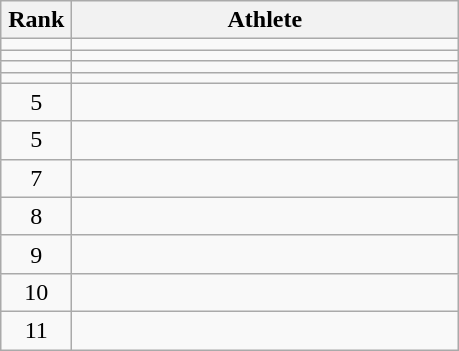<table class="wikitable" style="text-align: center;">
<tr>
<th width=40>Rank</th>
<th width=250>Athlete</th>
</tr>
<tr>
<td></td>
<td align=left></td>
</tr>
<tr>
<td></td>
<td align=left></td>
</tr>
<tr>
<td></td>
<td align=left></td>
</tr>
<tr>
<td></td>
<td align=left></td>
</tr>
<tr>
<td>5</td>
<td align=left></td>
</tr>
<tr>
<td>5</td>
<td align=left></td>
</tr>
<tr>
<td>7</td>
<td align=left></td>
</tr>
<tr>
<td>8</td>
<td align=left></td>
</tr>
<tr>
<td>9</td>
<td align=left></td>
</tr>
<tr>
<td>10</td>
<td align=left></td>
</tr>
<tr>
<td>11</td>
<td align=left></td>
</tr>
</table>
